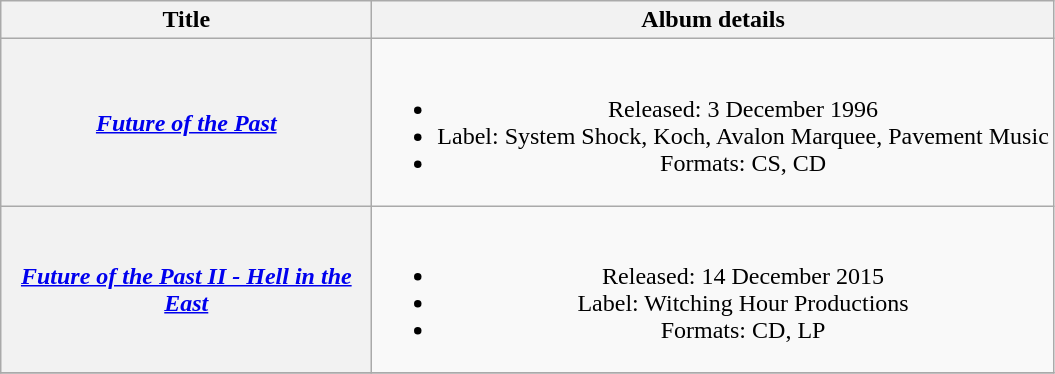<table class="wikitable plainrowheaders" style="text-align:center;">
<tr>
<th scope="col" style="width:15em;">Title</th>
<th scope="col">Album details</th>
</tr>
<tr>
<th scope="row"><em><a href='#'>Future of the Past</a></em></th>
<td><br><ul><li>Released: 3 December 1996</li><li>Label: System Shock, Koch, Avalon Marquee, Pavement Music</li><li>Formats: CS, CD</li></ul></td>
</tr>
<tr>
<th scope="row"><em><a href='#'>Future of the Past II - Hell in the East</a></em></th>
<td><br><ul><li>Released: 14 December 2015</li><li>Label: Witching Hour Productions</li><li>Formats: CD, LP</li></ul></td>
</tr>
<tr>
</tr>
</table>
